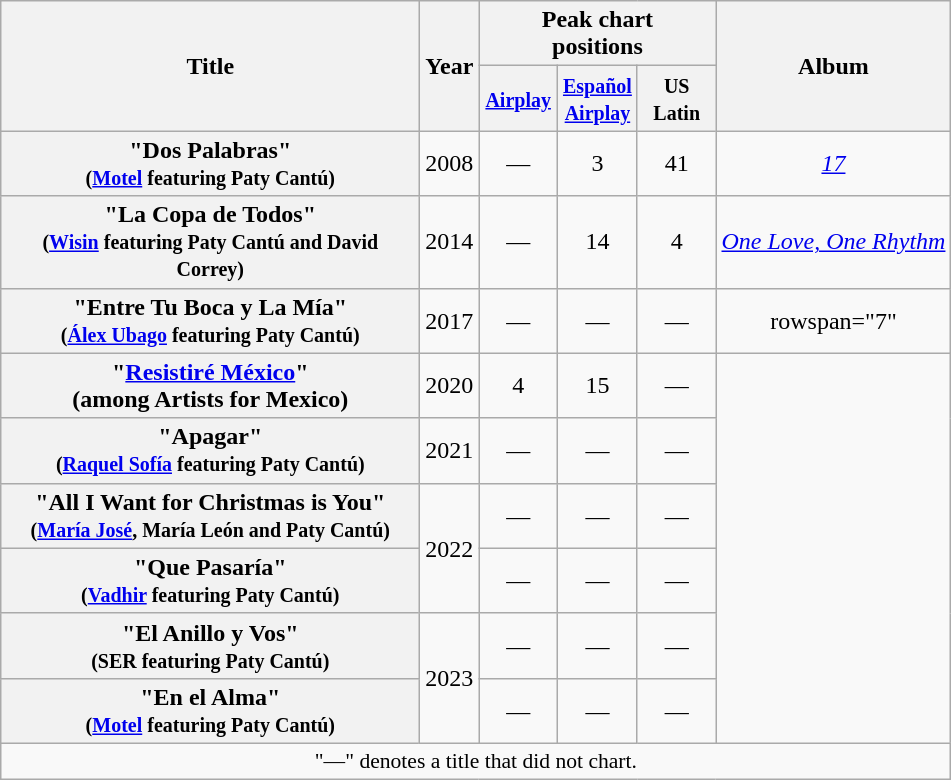<table class="wikitable plainrowheaders" style="text-align:center;">
<tr>
<th scope="col" rowspan="2" style="width:17em;">Title</th>
<th scope="col" rowspan="2">Year</th>
<th scope="col" colspan="3">Peak chart<br>positions</th>
<th scope="col" rowspan="2">Album</th>
</tr>
<tr>
<th style="width:45px;"><small><a href='#'>Airplay</a></small></th>
<th style="width:45px;"><small><a href='#'>Español<br>Airplay</a></small></th>
<th style="width:45px;"><small>US<br>Latin</small></th>
</tr>
<tr>
<th scope="row">"Dos Palabras"<br><small>(<a href='#'>Motel</a> featuring Paty Cantú)</small></th>
<td>2008</td>
<td>—</td>
<td>3</td>
<td>41</td>
<td><em><a href='#'>17</a></em></td>
</tr>
<tr>
<th scope="row">"La Copa de Todos"<br><small>(<a href='#'>Wisin</a> featuring Paty Cantú and David Correy)</small></th>
<td>2014</td>
<td>—</td>
<td>14</td>
<td>4</td>
<td><em><a href='#'>One Love, One Rhythm</a></em></td>
</tr>
<tr>
<th scope="row">"Entre Tu Boca y La Mía"<br><small>(<a href='#'>Álex Ubago</a> featuring Paty Cantú)</small></th>
<td>2017</td>
<td>—</td>
<td>—</td>
<td>—</td>
<td>rowspan="7" </td>
</tr>
<tr>
<th scope="row">"<a href='#'>Resistiré México</a>"<br><span>(among Artists for Mexico)</span></th>
<td>2020</td>
<td>4</td>
<td>15</td>
<td>—</td>
</tr>
<tr>
<th scope="row">"Apagar"<br><small>(<a href='#'>Raquel Sofía</a> featuring Paty Cantú)</small></th>
<td>2021</td>
<td>—</td>
<td>—</td>
<td>—</td>
</tr>
<tr>
<th scope="row">"All I Want for Christmas is You"<br><small>(<a href='#'>María José</a>, María León and Paty Cantú)</small></th>
<td rowspan="2">2022</td>
<td>—</td>
<td>—</td>
<td>—</td>
</tr>
<tr>
<th scope="row">"Que Pasaría"<br><small>(<a href='#'>Vadhir</a> featuring Paty Cantú)</small></th>
<td>—</td>
<td>—</td>
<td>—</td>
</tr>
<tr>
<th scope="row">"El Anillo y Vos"<br><small>(SER featuring Paty Cantú)</small></th>
<td rowspan="2">2023</td>
<td>—</td>
<td>—</td>
<td>—</td>
</tr>
<tr>
<th scope="row">"En el Alma"<br><small>(<a href='#'>Motel</a> featuring Paty Cantú)</small></th>
<td>—</td>
<td>—</td>
<td>—</td>
</tr>
<tr>
<td colspan="6" style="font-size:90%">"—" denotes a title that did not chart.</td>
</tr>
</table>
